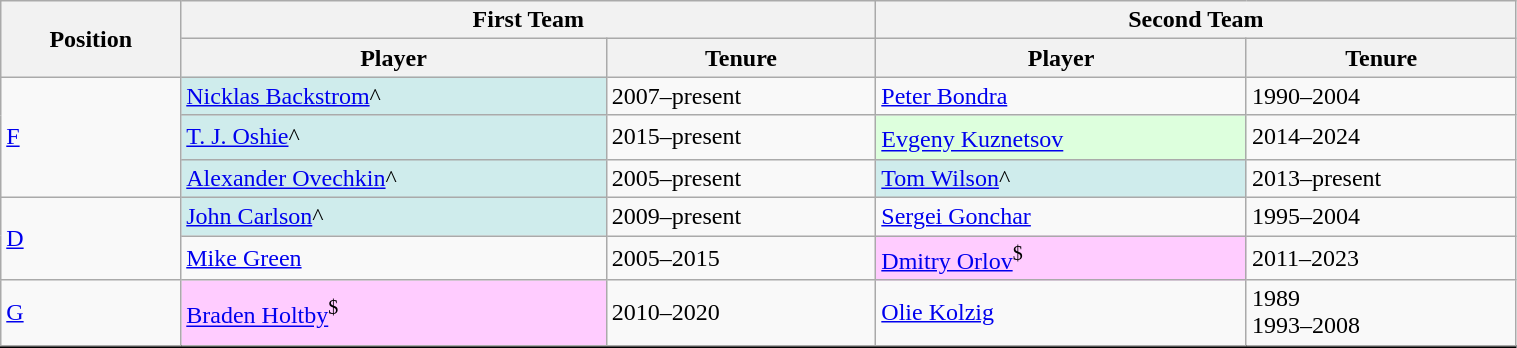<table class="wikitable" style="width:80%">
<tr>
<th rowspan=2>Position</th>
<th colspan=2>First Team</th>
<th colspan=2>Second Team</th>
</tr>
<tr>
<th>Player</th>
<th>Tenure</th>
<th>Player</th>
<th>Tenure</th>
</tr>
<tr>
<td rowspan="3"><a href='#'>F</a></td>
<td bgcolor="#CFECEC"><a href='#'>Nicklas Backstrom</a>^</td>
<td>2007–present</td>
<td><a href='#'>Peter Bondra</a></td>
<td>1990–2004</td>
</tr>
<tr>
<td bgcolor="#CFECEC"><a href='#'>T. J. Oshie</a>^</td>
<td>2015–present</td>
<td bgcolor="#DDFFDD"><a href='#'>Evgeny Kuznetsov</a><sup></sup></td>
<td>2014–2024</td>
</tr>
<tr>
<td bgcolor="#CFECEC"><a href='#'>Alexander Ovechkin</a>^</td>
<td>2005–present</td>
<td bgcolor="#CFECEC"><a href='#'>Tom Wilson</a>^</td>
<td>2013–present</td>
</tr>
<tr>
<td rowspan="2"><a href='#'>D</a></td>
<td bgcolor="#CFECEC"><a href='#'>John Carlson</a>^</td>
<td>2009–present</td>
<td><a href='#'>Sergei Gonchar</a></td>
<td>1995–2004</td>
</tr>
<tr>
<td><a href='#'>Mike Green</a></td>
<td>2005–2015</td>
<td bgcolor="#FFCCFF"><a href='#'>Dmitry Orlov</a><sup>$</sup></td>
<td>2011–2023</td>
</tr>
<tr>
<td><a href='#'>G</a></td>
<td bgcolor="#FFCCFF"><a href='#'>Braden Holtby</a><sup>$</sup></td>
<td>2010–2020</td>
<td><a href='#'>Olie Kolzig</a></td>
<td>1989<br>1993–2008</td>
</tr>
<tr style="border-top:2px solid black">
</tr>
</table>
